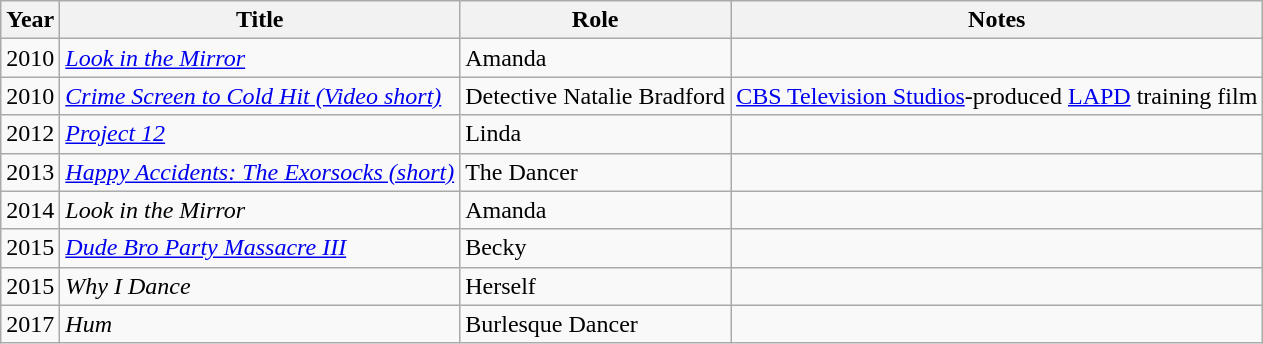<table class="wikitable sortable">
<tr>
<th>Year</th>
<th>Title</th>
<th>Role</th>
<th class="unsortable">Notes</th>
</tr>
<tr>
<td>2010</td>
<td><em><a href='#'>Look in the Mirror</a></em></td>
<td>Amanda</td>
<td></td>
</tr>
<tr>
<td>2010</td>
<td><em><a href='#'>Crime Screen to Cold Hit (Video short)</a></em></td>
<td>Detective Natalie Bradford</td>
<td><a href='#'>CBS Television Studios</a>-produced <a href='#'>LAPD</a> training film</td>
</tr>
<tr>
<td>2012</td>
<td><em><a href='#'>Project 12</a></em></td>
<td>Linda</td>
<td></td>
</tr>
<tr>
<td>2013</td>
<td><em><a href='#'>Happy Accidents: The Exorsocks (short)</a></em></td>
<td>The Dancer</td>
<td></td>
</tr>
<tr>
<td>2014</td>
<td><em>Look in the Mirror</em></td>
<td>Amanda</td>
<td></td>
</tr>
<tr>
<td>2015</td>
<td><em><a href='#'>Dude Bro Party Massacre III</a></em></td>
<td>Becky</td>
<td></td>
</tr>
<tr>
<td>2015</td>
<td><em>Why I Dance</em></td>
<td>Herself</td>
<td></td>
</tr>
<tr>
<td>2017</td>
<td><em>Hum</em></td>
<td>Burlesque Dancer</td>
<td></td>
</tr>
</table>
